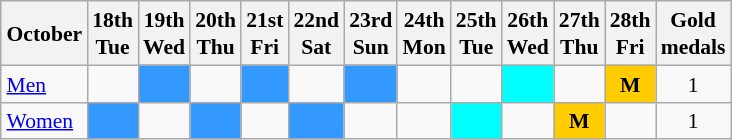<table class="wikitable" style="margin:0.5em auto; font-size:90%; line-height:1.25em;">
<tr>
<th>October</th>
<th>18th<br>Tue</th>
<th>19th<br>Wed</th>
<th>20th<br>Thu</th>
<th>21st<br>Fri</th>
<th>22nd<br>Sat</th>
<th>23rd<br>Sun</th>
<th>24th<br>Mon</th>
<th>25th<br>Tue</th>
<th>26th<br>Wed</th>
<th>27th<br>Thu</th>
<th>28th<br>Fri</th>
<th>Gold<br>medals</th>
</tr>
<tr style="text-align:center;">
<td style="text-align:left;"><a href='#'>Men</a></td>
<td></td>
<td style="background:#39f;"></td>
<td></td>
<td style="background:#39f;"></td>
<td></td>
<td style="background:#39f;"></td>
<td></td>
<td></td>
<td style="background:#0ff;"></td>
<td></td>
<td style="background:#fc0;"><strong>M</strong></td>
<td>1</td>
</tr>
<tr style="text-align:center;">
<td style="text-align:left;"><a href='#'>Women</a></td>
<td style="background:#39f;"></td>
<td></td>
<td style="background:#39f;"></td>
<td></td>
<td style="background:#39f;"></td>
<td></td>
<td></td>
<td style="background:#0ff;"></td>
<td></td>
<td style="background:#fc0;"><strong>M</strong></td>
<td></td>
<td>1</td>
</tr>
</table>
